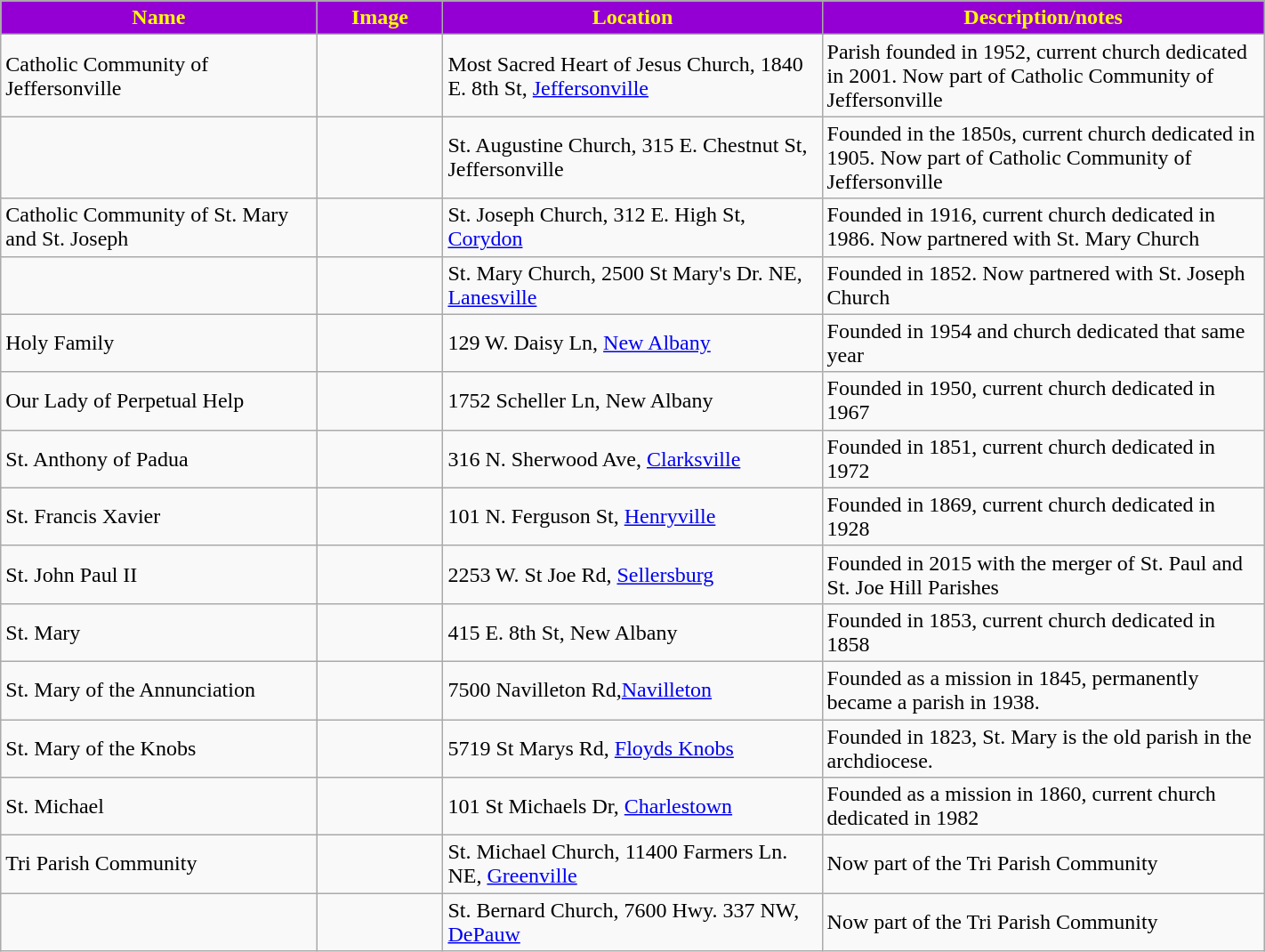<table class="wikitable sortable" style="width:75%">
<tr>
<th style="background:darkviolet; color:yellow;" width="25%"><strong>Name</strong></th>
<th style="background:darkviolet; color:yellow;" width="10%"><strong>Image</strong></th>
<th style="background:darkviolet; color:yellow;" width="30%"><strong>Location</strong></th>
<th style="background:darkviolet; color:yellow;" width="35%"><strong>Description/notes</strong></th>
</tr>
<tr>
<td>Catholic Community of Jeffersonville</td>
<td></td>
<td>Most Sacred Heart of Jesus Church, 1840 E. 8th St, <a href='#'>Jeffersonville</a></td>
<td>Parish founded in 1952, current church dedicated in 2001. Now part of Catholic Community of Jeffersonville</td>
</tr>
<tr>
<td></td>
<td></td>
<td>St. Augustine Church, 315 E. Chestnut St, Jeffersonville</td>
<td>Founded in the 1850s, current church dedicated in 1905. Now part of Catholic Community of Jeffersonville</td>
</tr>
<tr>
<td>Catholic Community of St. Mary and St. Joseph</td>
<td></td>
<td>St. Joseph Church, 312 E. High St, <a href='#'>Corydon</a></td>
<td>Founded in 1916, current church dedicated in 1986. Now partnered with St. Mary Church</td>
</tr>
<tr>
<td></td>
<td></td>
<td>St. Mary Church, 2500 St Mary's Dr. NE, <a href='#'>Lanesville</a></td>
<td>Founded in 1852. Now partnered with St. Joseph Church</td>
</tr>
<tr>
<td>Holy Family</td>
<td></td>
<td>129 W. Daisy Ln, <a href='#'>New Albany</a></td>
<td>Founded in 1954 and church dedicated that same year</td>
</tr>
<tr>
<td>Our Lady of Perpetual Help</td>
<td></td>
<td>1752 Scheller Ln, New Albany</td>
<td>Founded in 1950, current church dedicated in 1967</td>
</tr>
<tr>
<td>St. Anthony of Padua</td>
<td></td>
<td>316 N. Sherwood Ave, <a href='#'>Clarksville</a></td>
<td>Founded in 1851, current church dedicated in 1972</td>
</tr>
<tr>
<td>St. Francis Xavier</td>
<td></td>
<td>101 N. Ferguson St, <a href='#'>Henryville</a></td>
<td>Founded in 1869, current church dedicated in 1928</td>
</tr>
<tr>
<td>St. John Paul II</td>
<td></td>
<td>2253 W. St Joe Rd, <a href='#'>Sellersburg</a></td>
<td>Founded in 2015 with the merger of St. Paul and St. Joe Hill Parishes</td>
</tr>
<tr>
<td>St. Mary</td>
<td></td>
<td>415 E. 8th St, New Albany</td>
<td>Founded in 1853, current church dedicated in 1858</td>
</tr>
<tr>
<td>St. Mary of the Annunciation</td>
<td></td>
<td>7500 Navilleton Rd,<a href='#'>Navilleton</a></td>
<td>Founded as a mission in 1845, permanently became a parish in 1938.</td>
</tr>
<tr>
<td>St. Mary of the Knobs</td>
<td></td>
<td>5719 St Marys Rd, <a href='#'>Floyds Knobs</a></td>
<td>Founded in 1823, St. Mary is the old parish in the archdiocese.</td>
</tr>
<tr>
<td>St. Michael</td>
<td></td>
<td>101 St Michaels Dr, <a href='#'>Charlestown</a></td>
<td>Founded as a mission in 1860, current church dedicated in 1982</td>
</tr>
<tr>
<td>Tri Parish Community</td>
<td></td>
<td>St. Michael Church, 11400 Farmers Ln. NE, <a href='#'>Greenville</a></td>
<td>Now part of the Tri Parish Community</td>
</tr>
<tr>
<td></td>
<td></td>
<td>St. Bernard Church, 7600 Hwy. 337 NW, <a href='#'>DePauw</a></td>
<td>Now part of the Tri Parish Community</td>
</tr>
</table>
